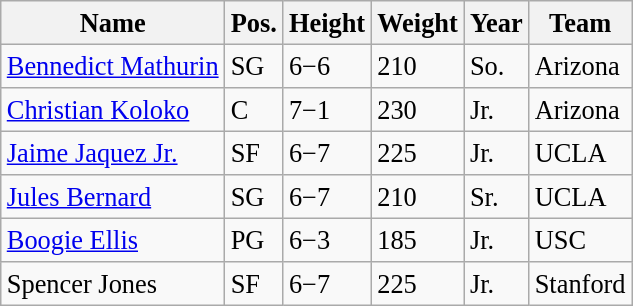<table class="wikitable sortable" style="font-size:110%;" border="1">
<tr>
<th>Name</th>
<th>Pos.</th>
<th>Height</th>
<th>Weight</th>
<th>Year</th>
<th>Team</th>
</tr>
<tr>
<td><a href='#'>Bennedict Mathurin</a></td>
<td>SG</td>
<td>6−6</td>
<td>210</td>
<td>So.</td>
<td>Arizona</td>
</tr>
<tr>
<td><a href='#'>Christian Koloko</a></td>
<td>C</td>
<td>7−1</td>
<td>230</td>
<td>Jr.</td>
<td>Arizona</td>
</tr>
<tr>
<td><a href='#'>Jaime Jaquez Jr.</a></td>
<td>SF</td>
<td>6−7</td>
<td>225</td>
<td>Jr.</td>
<td>UCLA</td>
</tr>
<tr>
<td><a href='#'>Jules Bernard</a></td>
<td>SG</td>
<td>6−7</td>
<td>210</td>
<td>Sr.</td>
<td>UCLA</td>
</tr>
<tr>
<td><a href='#'>Boogie Ellis</a></td>
<td>PG</td>
<td>6−3</td>
<td>185</td>
<td>Jr.</td>
<td>USC</td>
</tr>
<tr>
<td>Spencer Jones</td>
<td>SF</td>
<td>6−7</td>
<td>225</td>
<td>Jr.</td>
<td>Stanford</td>
</tr>
</table>
